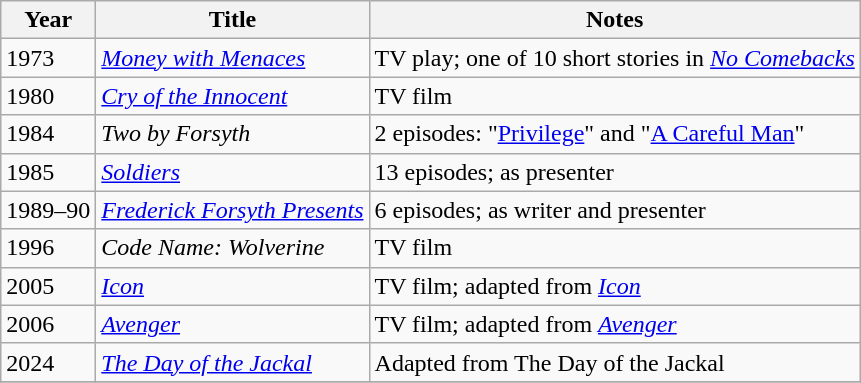<table class="wikitable sortable">
<tr>
<th>Year</th>
<th>Title</th>
<th class="unsortable">Notes</th>
</tr>
<tr>
<td>1973</td>
<td><em><a href='#'>Money with Menaces</a></em></td>
<td>TV play; one of 10 short stories in <em><a href='#'>No Comebacks</a></em></td>
</tr>
<tr>
<td>1980</td>
<td><em><a href='#'>Cry of the Innocent</a></em></td>
<td>TV film</td>
</tr>
<tr>
<td>1984</td>
<td><em>Two by Forsyth</em></td>
<td>2 episodes: "<a href='#'>Privilege</a>" and "<a href='#'>A Careful Man</a>"</td>
</tr>
<tr>
<td>1985</td>
<td><em><a href='#'>Soldiers</a></em></td>
<td>13 episodes; as presenter</td>
</tr>
<tr>
<td>1989–90</td>
<td><em><a href='#'>Frederick Forsyth Presents</a></em></td>
<td>6 episodes; as writer and presenter</td>
</tr>
<tr>
<td>1996</td>
<td><em>Code Name: Wolverine</em></td>
<td>TV film</td>
</tr>
<tr>
<td>2005</td>
<td><em><a href='#'>Icon</a></em></td>
<td>TV film; adapted from <em><a href='#'>Icon</a></em></td>
</tr>
<tr>
<td>2006</td>
<td><em><a href='#'>Avenger</a></em></td>
<td>TV film; adapted from <em><a href='#'>Avenger</a></em></td>
</tr>
<tr>
<td>2024</td>
<td><em><a href='#'>The Day of the Jackal</a></em></td>
<td>Adapted from The Day of the Jackal</td>
</tr>
<tr>
</tr>
</table>
